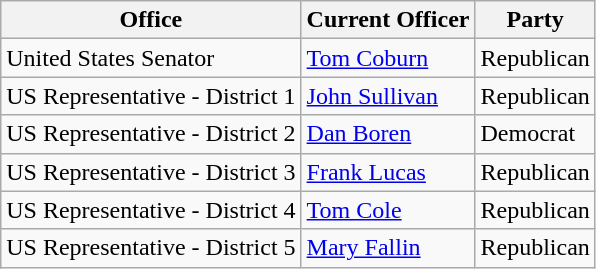<table class=wikitable>
<tr>
<th>Office</th>
<th>Current Officer</th>
<th>Party</th>
</tr>
<tr>
<td>United States Senator</td>
<td><a href='#'>Tom Coburn</a></td>
<td>Republican</td>
</tr>
<tr>
<td>US Representative - District 1</td>
<td><a href='#'>John Sullivan</a></td>
<td>Republican</td>
</tr>
<tr>
<td>US Representative - District 2</td>
<td><a href='#'>Dan Boren</a></td>
<td>Democrat</td>
</tr>
<tr>
<td>US Representative - District 3</td>
<td><a href='#'>Frank Lucas</a></td>
<td>Republican</td>
</tr>
<tr>
<td>US Representative - District 4</td>
<td><a href='#'>Tom Cole</a></td>
<td>Republican</td>
</tr>
<tr>
<td>US Representative - District 5</td>
<td><a href='#'>Mary Fallin</a></td>
<td>Republican</td>
</tr>
</table>
